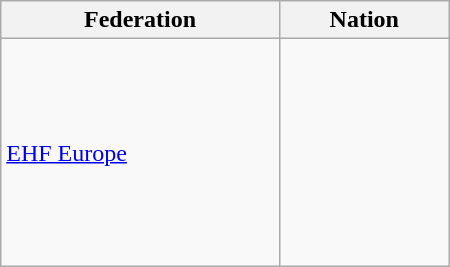<table class="wikitable" style="width:300px;">
<tr>
<th>Federation</th>
<th>Nation</th>
</tr>
<tr>
<td><a href='#'>EHF Europe</a></td>
<td><br><br><br><br><br><br><br><br></td>
</tr>
</table>
